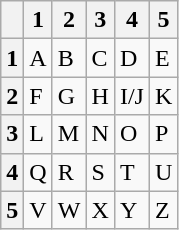<table class="wikitable">
<tr>
<th></th>
<th>1</th>
<th>2</th>
<th>3</th>
<th>4</th>
<th>5</th>
</tr>
<tr>
<th>1</th>
<td>A</td>
<td>B</td>
<td>C</td>
<td>D</td>
<td>E</td>
</tr>
<tr>
<th>2</th>
<td>F</td>
<td>G</td>
<td>H</td>
<td>I/J</td>
<td>K</td>
</tr>
<tr>
<th>3</th>
<td>L</td>
<td>M</td>
<td>N</td>
<td>O</td>
<td>P</td>
</tr>
<tr>
<th>4</th>
<td>Q</td>
<td>R</td>
<td>S</td>
<td>T</td>
<td>U</td>
</tr>
<tr>
<th>5</th>
<td>V</td>
<td>W</td>
<td>X</td>
<td>Y</td>
<td>Z</td>
</tr>
</table>
